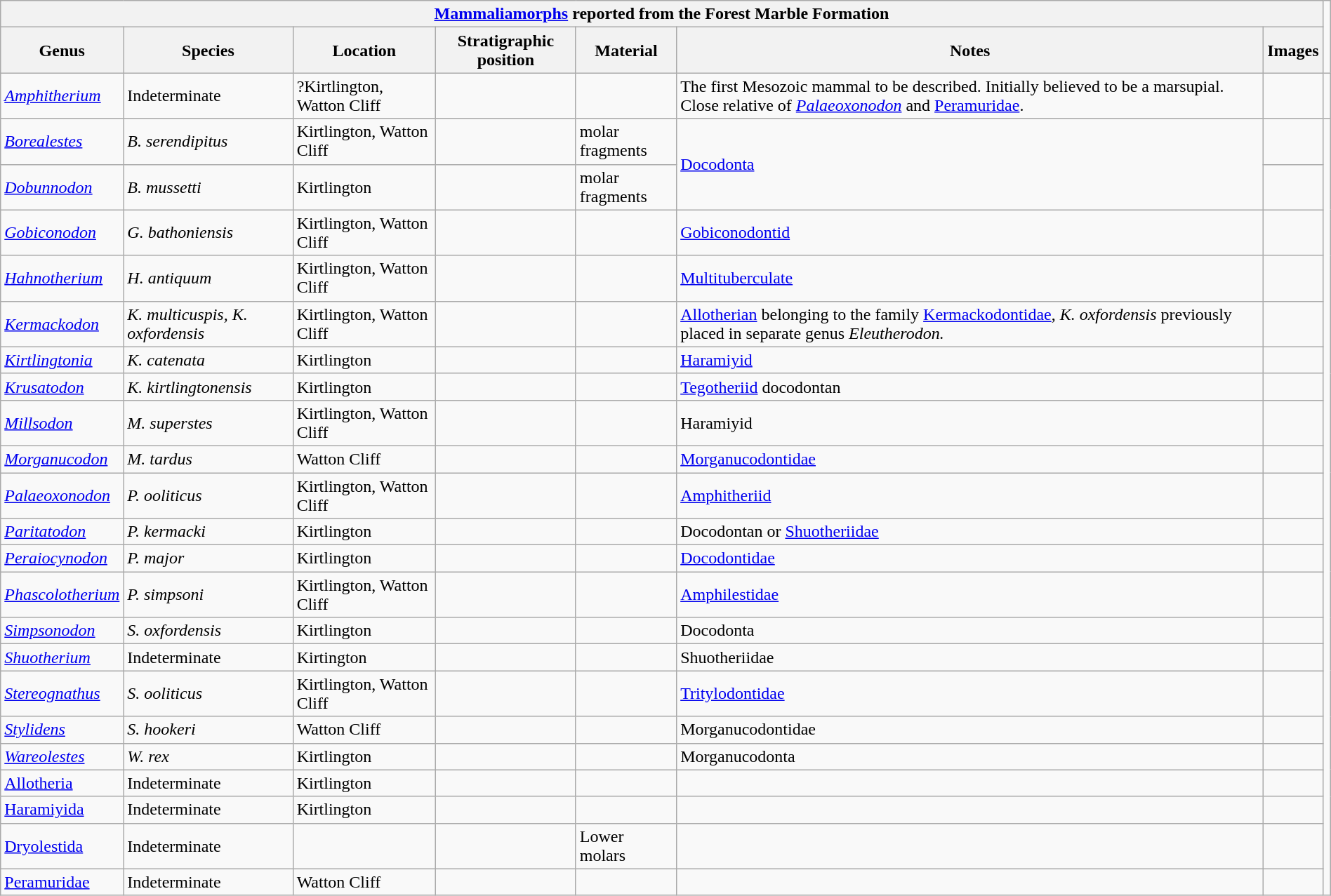<table class="wikitable" align="center" width="100%">
<tr>
<th colspan="7" align="center"><a href='#'>Mammaliamorphs</a> <strong>reported from the Forest Marble Formation</strong></th>
</tr>
<tr>
<th>Genus</th>
<th>Species</th>
<th>Location</th>
<th>Stratigraphic position</th>
<th>Material</th>
<th>Notes</th>
<th>Images</th>
</tr>
<tr>
<td><em><a href='#'>Amphitherium</a></em></td>
<td>Indeterminate</td>
<td>?Kirtlington, Watton Cliff</td>
<td></td>
<td></td>
<td>The first Mesozoic mammal to be described. Initially believed to be a marsupial. Close relative of <em><a href='#'>Palaeoxonodon</a></em> and <a href='#'>Peramuridae</a>.</td>
<td></td>
<td></td>
</tr>
<tr>
<td><em><a href='#'>Borealestes</a></em></td>
<td><em>B. serendipitus</em></td>
<td>Kirtlington, Watton Cliff</td>
<td></td>
<td>molar fragments</td>
<td rowspan="2"><a href='#'>Docodonta</a></td>
<td></td>
</tr>
<tr>
<td><em><a href='#'>Dobunnodon</a></em></td>
<td><em>B. mussetti</em></td>
<td>Kirtlington</td>
<td></td>
<td>molar fragments</td>
<td></td>
</tr>
<tr>
<td><em><a href='#'>Gobiconodon</a></em></td>
<td><em>G. bathoniensis</em></td>
<td>Kirtlington, Watton Cliff</td>
<td></td>
<td></td>
<td><a href='#'>Gobiconodontid</a></td>
<td></td>
</tr>
<tr>
<td><em><a href='#'>Hahnotherium</a></em></td>
<td><em>H. antiquum</em></td>
<td>Kirtlington, Watton Cliff</td>
<td></td>
<td></td>
<td><a href='#'>Multituberculate</a></td>
<td></td>
</tr>
<tr>
<td><em><a href='#'>Kermackodon</a></em></td>
<td><em>K. multicuspis, K. oxfordensis</em></td>
<td>Kirtlington, Watton Cliff</td>
<td></td>
<td></td>
<td><a href='#'>Allotherian</a> belonging to the family <a href='#'>Kermackodontidae</a>, <em>K. oxfordensis</em> previously placed in separate genus <em>Eleutherodon.</em></td>
<td></td>
</tr>
<tr>
<td><em><a href='#'>Kirtlingtonia</a></em></td>
<td><em>K. catenata</em></td>
<td>Kirtlington</td>
<td></td>
<td></td>
<td><a href='#'>Haramiyid</a></td>
<td></td>
</tr>
<tr>
<td><em><a href='#'>Krusatodon</a></em></td>
<td><em>K. kirtlingtonensis</em></td>
<td>Kirtlington</td>
<td></td>
<td></td>
<td><a href='#'>Tegotheriid</a> docodontan</td>
<td></td>
</tr>
<tr>
<td><em><a href='#'>Millsodon</a></em></td>
<td><em>M. superstes</em></td>
<td>Kirtlington, Watton Cliff</td>
<td></td>
<td></td>
<td>Haramiyid</td>
<td></td>
</tr>
<tr>
<td><em><a href='#'>Morganucodon</a></em></td>
<td><em>M. tardus</em></td>
<td>Watton Cliff</td>
<td></td>
<td></td>
<td><a href='#'>Morganucodontidae</a></td>
<td></td>
</tr>
<tr>
<td><em><a href='#'>Palaeoxonodon</a></em></td>
<td><em>P. ooliticus</em></td>
<td>Kirtlington, Watton Cliff</td>
<td></td>
<td></td>
<td><a href='#'>Amphitheriid</a></td>
<td></td>
</tr>
<tr>
<td><em><a href='#'>Paritatodon</a></em></td>
<td><em>P.  kermacki</em></td>
<td>Kirtlington</td>
<td></td>
<td></td>
<td>Docodontan or <a href='#'>Shuotheriidae</a></td>
<td></td>
</tr>
<tr>
<td><em><a href='#'>Peraiocynodon</a></em></td>
<td><em>P. major</em></td>
<td>Kirtlington</td>
<td></td>
<td></td>
<td><a href='#'>Docodontidae</a></td>
<td></td>
</tr>
<tr>
<td><em><a href='#'>Phascolotherium</a></em></td>
<td><em>P. simpsoni</em></td>
<td>Kirtlington, Watton Cliff</td>
<td></td>
<td></td>
<td><a href='#'>Amphilestidae</a></td>
<td></td>
</tr>
<tr>
<td><em><a href='#'>Simpsonodon</a></em></td>
<td><em>S. oxfordensis</em></td>
<td>Kirtlington</td>
<td></td>
<td></td>
<td>Docodonta</td>
<td></td>
</tr>
<tr>
<td><em><a href='#'>Shuotherium</a></em></td>
<td>Indeterminate</td>
<td>Kirtington</td>
<td></td>
<td></td>
<td>Shuotheriidae</td>
<td></td>
</tr>
<tr>
<td><em><a href='#'>Stereognathus</a></em></td>
<td><em>S. ooliticus</em></td>
<td>Kirtlington, Watton Cliff</td>
<td></td>
<td></td>
<td><a href='#'>Tritylodontidae</a></td>
<td></td>
</tr>
<tr>
<td><em><a href='#'>Stylidens</a></em></td>
<td><em>S. hookeri</em></td>
<td>Watton Cliff</td>
<td></td>
<td></td>
<td>Morganucodontidae</td>
<td></td>
</tr>
<tr>
<td><em><a href='#'>Wareolestes</a></em></td>
<td><em>W. rex</em></td>
<td>Kirtlington</td>
<td></td>
<td></td>
<td>Morganucodonta</td>
<td></td>
</tr>
<tr>
<td><a href='#'>Allotheria</a></td>
<td>Indeterminate</td>
<td>Kirtlington</td>
<td></td>
<td></td>
<td></td>
<td></td>
</tr>
<tr>
<td><a href='#'>Haramiyida</a></td>
<td>Indeterminate</td>
<td>Kirtlington</td>
<td></td>
<td></td>
<td></td>
<td></td>
</tr>
<tr>
<td><a href='#'>Dryolestida</a></td>
<td>Indeterminate</td>
<td></td>
<td></td>
<td>Lower molars</td>
<td></td>
<td></td>
</tr>
<tr>
<td><a href='#'>Peramuridae</a></td>
<td>Indeterminate</td>
<td>Watton Cliff</td>
<td></td>
<td></td>
<td></td>
<td></td>
</tr>
</table>
